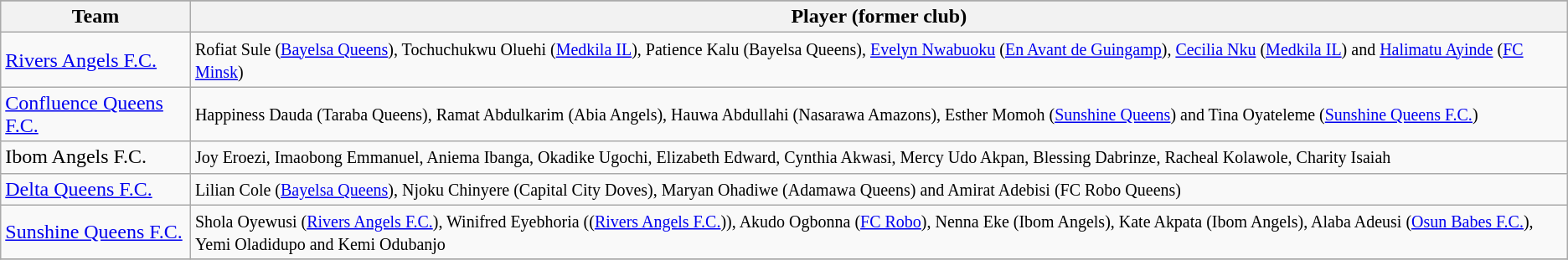<table class="wikitable sortable">
<tr>
</tr>
<tr>
<th>Team</th>
<th>Player (former club)</th>
</tr>
<tr>
<td><a href='#'>Rivers Angels F.C.</a></td>
<td><small>Rofiat Sule (<a href='#'>Bayelsa Queens</a>), Tochuchukwu Oluehi (<a href='#'>Medkila IL</a>), Patience Kalu (Bayelsa Queens), <a href='#'>Evelyn Nwabuoku</a> (<a href='#'>En Avant de Guingamp</a>), <a href='#'>Cecilia Nku</a> (<a href='#'>Medkila IL</a>) and <a href='#'>Halimatu Ayinde</a> (<a href='#'>FC Minsk</a>) </small></td>
</tr>
<tr>
<td><a href='#'>Confluence Queens F.C.</a></td>
<td><small> Happiness Dauda (Taraba Queens), Ramat Abdulkarim (Abia Angels), Hauwa Abdullahi (Nasarawa Amazons), Esther Momoh (<a href='#'>Sunshine Queens</a>) and Tina Oyateleme (<a href='#'>Sunshine Queens F.C.</a>)</small></td>
</tr>
<tr>
<td>Ibom Angels F.C.</td>
<td><small>Joy Eroezi, Imaobong Emmanuel, Aniema Ibanga, Okadike Ugochi, Elizabeth Edward, Cynthia Akwasi, Mercy Udo Akpan, Blessing Dabrinze, Racheal Kolawole, Charity Isaiah</small> </td>
</tr>
<tr>
<td><a href='#'>Delta Queens F.C.</a></td>
<td><small> Lilian Cole (<a href='#'>Bayelsa Queens</a>), Njoku Chinyere (Capital City Doves), Maryan Ohadiwe (Adamawa Queens) and Amirat Adebisi (FC Robo Queens)</small></td>
</tr>
<tr>
<td><a href='#'>Sunshine Queens F.C.</a></td>
<td><small> Shola Oyewusi (<a href='#'>Rivers Angels F.C.</a>), Winifred Eyebhoria ((<a href='#'>Rivers Angels F.C.</a>)), Akudo Ogbonna (<a href='#'>FC Robo</a>), Nenna Eke (Ibom Angels),  Kate Akpata (Ibom Angels), Alaba Adeusi (<a href='#'>Osun Babes F.C.</a>), Yemi Oladidupo and Kemi Odubanjo</small></td>
</tr>
<tr>
</tr>
</table>
